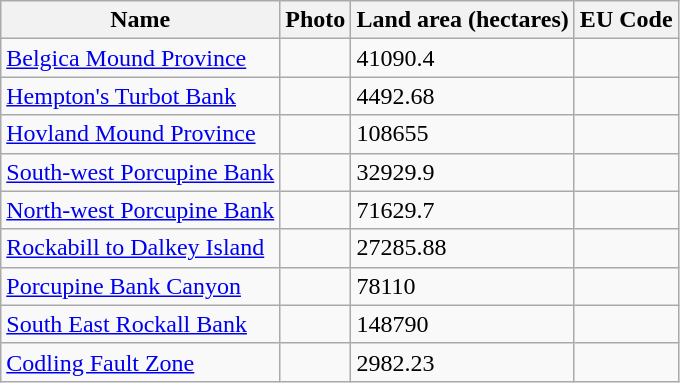<table class="wikitable sortable">
<tr>
<th>Name</th>
<th>Photo</th>
<th>Land area (hectares)</th>
<th>EU Code</th>
</tr>
<tr>
<td><a href='#'>Belgica Mound Province</a></td>
<td></td>
<td>41090.4</td>
<td></td>
</tr>
<tr>
<td><a href='#'>Hempton's Turbot Bank</a></td>
<td></td>
<td>4492.68</td>
<td></td>
</tr>
<tr>
<td><a href='#'>Hovland Mound Province</a></td>
<td></td>
<td>108655</td>
<td></td>
</tr>
<tr>
<td><a href='#'>South-west Porcupine Bank</a></td>
<td></td>
<td>32929.9</td>
<td></td>
</tr>
<tr>
<td><a href='#'>North-west Porcupine Bank</a></td>
<td></td>
<td>71629.7</td>
<td></td>
</tr>
<tr>
<td><a href='#'>Rockabill to Dalkey Island</a></td>
<td></td>
<td>27285.88</td>
<td></td>
</tr>
<tr>
<td><a href='#'>Porcupine Bank Canyon</a></td>
<td></td>
<td>78110</td>
<td></td>
</tr>
<tr>
<td><a href='#'>South East Rockall Bank</a></td>
<td></td>
<td>148790</td>
<td></td>
</tr>
<tr>
<td><a href='#'>Codling Fault Zone</a></td>
<td></td>
<td>2982.23</td>
<td></td>
</tr>
</table>
